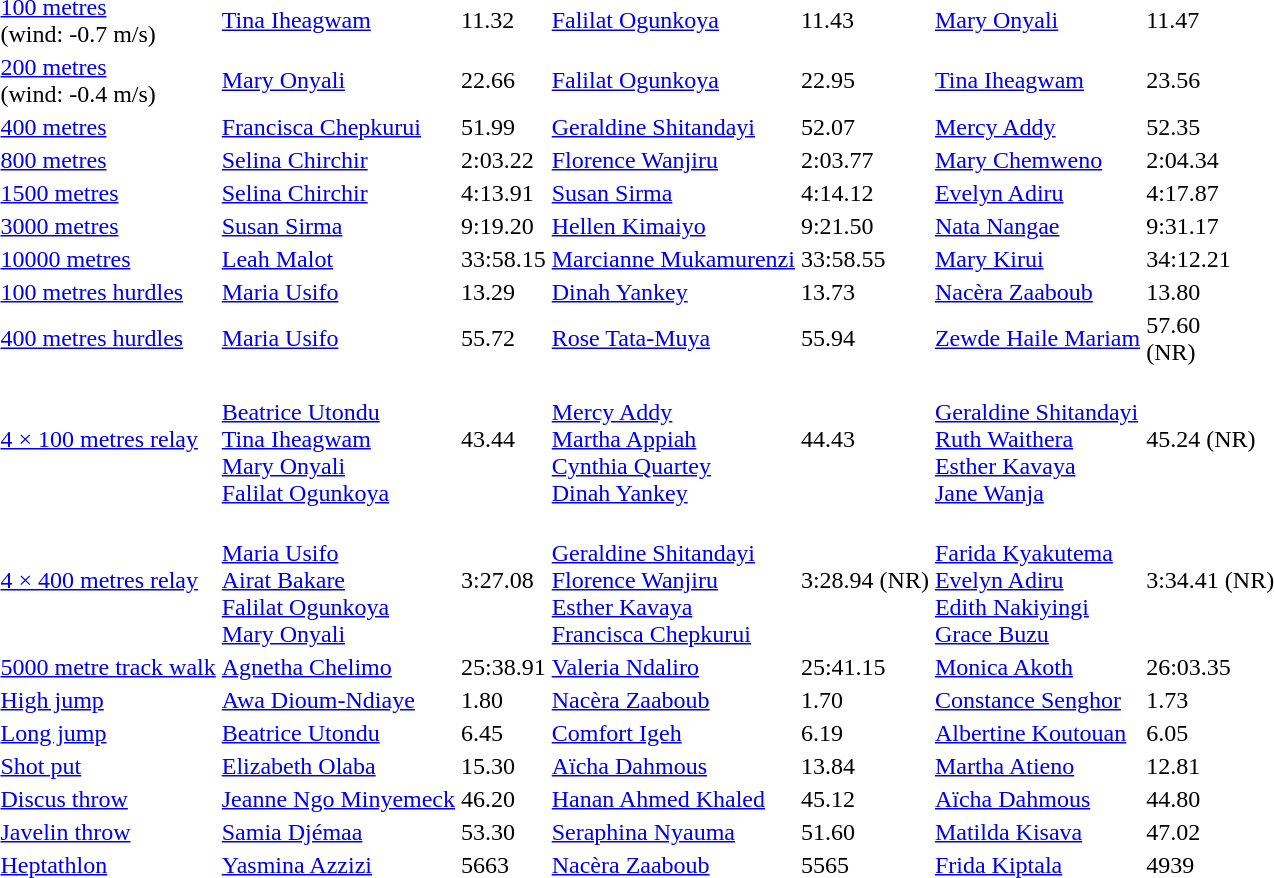<table>
<tr>
<td><a href='#'>100 metres</a><br>(wind: -0.7 m/s)</td>
<td><a href='#'>Tina Iheagwam</a><br> </td>
<td>11.32</td>
<td><a href='#'>Falilat Ogunkoya</a><br> </td>
<td>11.43</td>
<td><a href='#'>Mary Onyali</a><br> </td>
<td>11.47</td>
</tr>
<tr>
<td><a href='#'>200 metres</a><br>(wind: -0.4 m/s)</td>
<td><a href='#'>Mary Onyali</a><br> </td>
<td>22.66</td>
<td><a href='#'>Falilat Ogunkoya</a><br> </td>
<td>22.95</td>
<td><a href='#'>Tina Iheagwam</a><br> </td>
<td>23.56</td>
</tr>
<tr>
<td><a href='#'>400 metres</a></td>
<td><a href='#'>Francisca Chepkurui</a><br> </td>
<td>51.99</td>
<td><a href='#'>Geraldine Shitandayi</a><br> </td>
<td>52.07</td>
<td><a href='#'>Mercy Addy</a><br> </td>
<td>52.35</td>
</tr>
<tr>
<td><a href='#'>800 metres</a></td>
<td><a href='#'>Selina Chirchir</a><br> </td>
<td>2:03.22</td>
<td><a href='#'>Florence Wanjiru</a><br> </td>
<td>2:03.77</td>
<td><a href='#'>Mary Chemweno</a><br> </td>
<td>2:04.34</td>
</tr>
<tr>
<td><a href='#'>1500 metres</a></td>
<td><a href='#'>Selina Chirchir</a><br> </td>
<td>4:13.91</td>
<td><a href='#'>Susan Sirma</a><br> </td>
<td>4:14.12</td>
<td><a href='#'>Evelyn Adiru</a><br> </td>
<td>4:17.87</td>
</tr>
<tr>
<td><a href='#'>3000 metres</a></td>
<td><a href='#'>Susan Sirma</a><br> </td>
<td>9:19.20</td>
<td><a href='#'>Hellen Kimaiyo</a><br> </td>
<td>9:21.50</td>
<td><a href='#'>Nata Nangae</a><br> </td>
<td>9:31.17</td>
</tr>
<tr>
<td><a href='#'>10000 metres</a></td>
<td><a href='#'>Leah Malot</a><br> </td>
<td>33:58.15</td>
<td><a href='#'>Marcianne Mukamurenzi</a><br> </td>
<td>33:58.55</td>
<td><a href='#'>Mary Kirui</a><br> </td>
<td>34:12.21</td>
</tr>
<tr>
<td><a href='#'>100 metres hurdles</a></td>
<td><a href='#'>Maria Usifo</a><br> </td>
<td>13.29</td>
<td><a href='#'>Dinah Yankey</a><br> </td>
<td>13.73</td>
<td><a href='#'>Nacèra Zaaboub</a><br> </td>
<td>13.80</td>
</tr>
<tr>
<td><a href='#'>400 metres hurdles</a></td>
<td><a href='#'>Maria Usifo</a><br> </td>
<td>55.72</td>
<td><a href='#'>Rose Tata-Muya</a><br> </td>
<td>55.94</td>
<td><a href='#'>Zewde Haile Mariam</a><br> </td>
<td>57.60<br>(NR)</td>
</tr>
<tr>
<td><a href='#'>4 × 100 metres relay</a></td>
<td><br><a href='#'>Beatrice Utondu</a><br><a href='#'>Tina Iheagwam</a><br><a href='#'>Mary Onyali</a><br><a href='#'>Falilat Ogunkoya</a></td>
<td>43.44</td>
<td><br><a href='#'>Mercy Addy</a><br><a href='#'>Martha Appiah</a><br><a href='#'>Cynthia Quartey</a><br><a href='#'>Dinah Yankey</a></td>
<td>44.43</td>
<td><br><a href='#'>Geraldine Shitandayi</a><br><a href='#'>Ruth Waithera</a><br><a href='#'>Esther Kavaya</a><br><a href='#'>Jane Wanja</a></td>
<td>45.24 (NR)</td>
</tr>
<tr>
<td><a href='#'>4 × 400 metres relay</a></td>
<td><br><a href='#'>Maria Usifo</a><br><a href='#'>Airat Bakare</a><br><a href='#'>Falilat Ogunkoya</a><br><a href='#'>Mary Onyali</a></td>
<td>3:27.08</td>
<td><br><a href='#'>Geraldine Shitandayi</a><br><a href='#'>Florence Wanjiru</a><br><a href='#'>Esther Kavaya</a><br><a href='#'>Francisca Chepkurui</a></td>
<td>3:28.94 (NR)</td>
<td><br><a href='#'>Farida Kyakutema</a><br><a href='#'>Evelyn Adiru</a><br><a href='#'>Edith Nakiyingi</a><br><a href='#'>Grace Buzu</a></td>
<td>3:34.41 (NR)</td>
</tr>
<tr>
<td><a href='#'>5000 metre track walk</a></td>
<td><a href='#'>Agnetha Chelimo</a><br> </td>
<td>25:38.91</td>
<td><a href='#'>Valeria Ndaliro</a><br> </td>
<td>25:41.15</td>
<td><a href='#'>Monica Akoth</a><br> </td>
<td>26:03.35</td>
</tr>
<tr>
<td><a href='#'>High jump</a></td>
<td><a href='#'>Awa Dioum-Ndiaye</a><br> </td>
<td>1.80</td>
<td><a href='#'>Nacèra Zaaboub</a><br> </td>
<td>1.70</td>
<td><a href='#'>Constance Senghor</a><br> </td>
<td>1.73</td>
</tr>
<tr>
<td><a href='#'>Long jump</a></td>
<td><a href='#'>Beatrice Utondu</a><br> </td>
<td>6.45</td>
<td><a href='#'>Comfort Igeh</a><br> </td>
<td>6.19</td>
<td><a href='#'>Albertine Koutouan</a><br> </td>
<td>6.05</td>
</tr>
<tr>
<td><a href='#'>Shot put</a></td>
<td><a href='#'>Elizabeth Olaba</a><br> </td>
<td>15.30</td>
<td><a href='#'>Aïcha Dahmous</a><br> </td>
<td>13.84</td>
<td><a href='#'>Martha Atieno</a><br> </td>
<td>12.81</td>
</tr>
<tr>
<td><a href='#'>Discus throw</a></td>
<td><a href='#'>Jeanne Ngo Minyemeck</a><br> </td>
<td>46.20</td>
<td><a href='#'>Hanan Ahmed Khaled</a><br> </td>
<td>45.12</td>
<td><a href='#'>Aïcha Dahmous</a><br> </td>
<td>44.80</td>
</tr>
<tr>
<td><a href='#'>Javelin throw</a></td>
<td><a href='#'>Samia Djémaa</a><br> </td>
<td>53.30</td>
<td><a href='#'>Seraphina Nyauma</a><br> </td>
<td>51.60</td>
<td><a href='#'>Matilda Kisava</a><br> </td>
<td>47.02</td>
</tr>
<tr>
<td><a href='#'>Heptathlon</a></td>
<td><a href='#'>Yasmina Azzizi</a><br> </td>
<td>5663</td>
<td><a href='#'>Nacèra Zaaboub</a><br> </td>
<td>5565</td>
<td><a href='#'>Frida Kiptala</a><br> </td>
<td>4939</td>
</tr>
</table>
